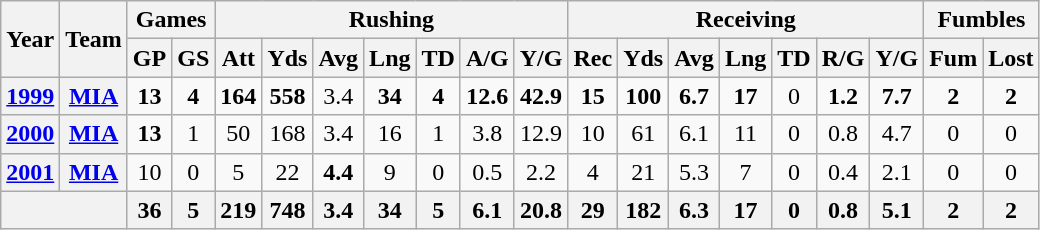<table class=wikitable style="text-align:center;">
<tr>
<th rowspan="2">Year</th>
<th rowspan="2">Team</th>
<th colspan="2">Games</th>
<th colspan="7">Rushing</th>
<th colspan="7">Receiving</th>
<th colspan="2">Fumbles</th>
</tr>
<tr>
<th>GP</th>
<th>GS</th>
<th>Att</th>
<th>Yds</th>
<th>Avg</th>
<th>Lng</th>
<th>TD</th>
<th>A/G</th>
<th>Y/G</th>
<th>Rec</th>
<th>Yds</th>
<th>Avg</th>
<th>Lng</th>
<th>TD</th>
<th>R/G</th>
<th>Y/G</th>
<th>Fum</th>
<th>Lost</th>
</tr>
<tr>
<th><a href='#'>1999</a></th>
<th><a href='#'>MIA</a></th>
<td><strong>13</strong></td>
<td><strong>4</strong></td>
<td><strong>164</strong></td>
<td><strong>558</strong></td>
<td>3.4</td>
<td><strong>34</strong></td>
<td><strong>4</strong></td>
<td><strong>12.6</strong></td>
<td><strong>42.9</strong></td>
<td><strong>15</strong></td>
<td><strong>100</strong></td>
<td><strong>6.7</strong></td>
<td><strong>17</strong></td>
<td>0</td>
<td><strong>1.2</strong></td>
<td><strong>7.7</strong></td>
<td><strong>2</strong></td>
<td><strong>2</strong></td>
</tr>
<tr>
<th><a href='#'>2000</a></th>
<th><a href='#'>MIA</a></th>
<td><strong>13</strong></td>
<td>1</td>
<td>50</td>
<td>168</td>
<td>3.4</td>
<td>16</td>
<td>1</td>
<td>3.8</td>
<td>12.9</td>
<td>10</td>
<td>61</td>
<td>6.1</td>
<td>11</td>
<td>0</td>
<td>0.8</td>
<td>4.7</td>
<td>0</td>
<td>0</td>
</tr>
<tr>
<th><a href='#'>2001</a></th>
<th><a href='#'>MIA</a></th>
<td>10</td>
<td>0</td>
<td>5</td>
<td>22</td>
<td><strong>4.4</strong></td>
<td>9</td>
<td>0</td>
<td>0.5</td>
<td>2.2</td>
<td>4</td>
<td>21</td>
<td>5.3</td>
<td>7</td>
<td>0</td>
<td>0.4</td>
<td>2.1</td>
<td>0</td>
<td>0</td>
</tr>
<tr>
<th colspan="2"></th>
<th>36</th>
<th>5</th>
<th>219</th>
<th>748</th>
<th>3.4</th>
<th>34</th>
<th>5</th>
<th>6.1</th>
<th>20.8</th>
<th>29</th>
<th>182</th>
<th>6.3</th>
<th>17</th>
<th>0</th>
<th>0.8</th>
<th>5.1</th>
<th>2</th>
<th>2</th>
</tr>
</table>
